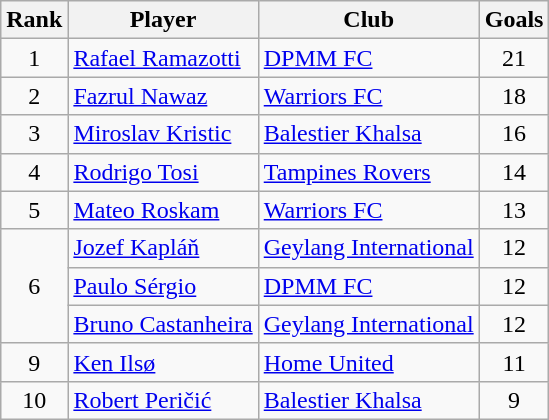<table class="wikitable" style="text-align:center">
<tr>
<th>Rank</th>
<th>Player</th>
<th>Club</th>
<th>Goals</th>
</tr>
<tr>
<td rowspan=1>1</td>
<td align="left"> <a href='#'>Rafael Ramazotti</a></td>
<td align="left"> <a href='#'>DPMM FC</a></td>
<td>21</td>
</tr>
<tr>
<td rowspan=1>2</td>
<td align="left"><a href='#'>Fazrul Nawaz</a></td>
<td align="left"><a href='#'>Warriors FC</a></td>
<td>18</td>
</tr>
<tr>
<td rowspan=1>3</td>
<td align="left"> <a href='#'>Miroslav Kristic</a></td>
<td align="left"><a href='#'>Balestier Khalsa</a></td>
<td>16</td>
</tr>
<tr>
<td rowspan=1>4</td>
<td align="left"> <a href='#'>Rodrigo Tosi</a></td>
<td align="left"><a href='#'>Tampines Rovers</a></td>
<td>14</td>
</tr>
<tr>
<td rowspan=1>5</td>
<td align="left"> <a href='#'>Mateo Roskam</a></td>
<td align="left"><a href='#'>Warriors FC</a></td>
<td>13</td>
</tr>
<tr>
<td rowspan=3>6</td>
<td align="left"> <a href='#'>Jozef Kapláň</a></td>
<td align="left"><a href='#'>Geylang International</a></td>
<td>12</td>
</tr>
<tr>
<td align="left"> <a href='#'>Paulo Sérgio</a></td>
<td align="left"> <a href='#'>DPMM FC</a></td>
<td>12</td>
</tr>
<tr>
<td align="left"> <a href='#'>Bruno Castanheira</a></td>
<td align="left"><a href='#'>Geylang International</a></td>
<td>12</td>
</tr>
<tr>
<td rowspan=1>9</td>
<td align="left"> <a href='#'>Ken Ilsø</a></td>
<td align="left"><a href='#'>Home United</a></td>
<td>11</td>
</tr>
<tr>
<td rowspan=1>10</td>
<td align="left"> <a href='#'>Robert Peričić</a></td>
<td align="left"><a href='#'>Balestier Khalsa</a></td>
<td>9</td>
</tr>
</table>
